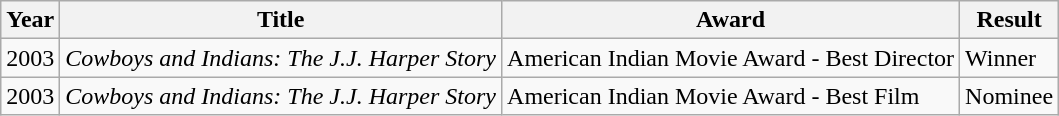<table class="wikitable">
<tr>
<th>Year</th>
<th>Title</th>
<th>Award</th>
<th>Result</th>
</tr>
<tr>
<td>2003</td>
<td><em>Cowboys and Indians: The J.J. Harper Story</em></td>
<td>American Indian Movie Award - Best Director</td>
<td>Winner</td>
</tr>
<tr>
<td>2003</td>
<td><em>Cowboys and Indians: The J.J. Harper Story</em></td>
<td>American Indian Movie Award - Best Film</td>
<td>Nominee</td>
</tr>
</table>
